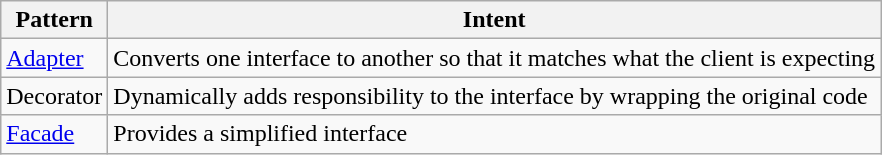<table class="wikitable">
<tr>
<th>Pattern</th>
<th>Intent</th>
</tr>
<tr>
<td><a href='#'>Adapter</a></td>
<td>Converts one interface to another so that it matches what the client is expecting</td>
</tr>
<tr>
<td>Decorator</td>
<td>Dynamically adds responsibility to the interface by wrapping the original code</td>
</tr>
<tr>
<td><a href='#'>Facade</a></td>
<td>Provides a simplified interface</td>
</tr>
</table>
